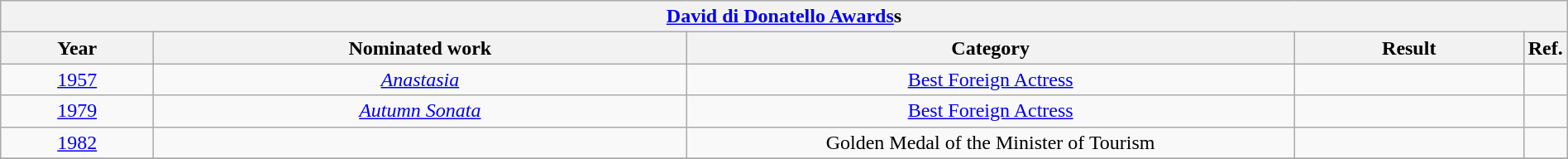<table width="100%" class="wikitable">
<tr>
<th colspan="5" align="center"><a href='#'>David di Donatello Awards</a>s</th>
</tr>
<tr>
<th width="10%">Year</th>
<th width="35%">Nominated work</th>
<th width="40%">Category</th>
<th width="15%">Result</th>
<th>Ref.</th>
</tr>
<tr>
<td style="text-align:center;"><a href='#'>1957</a></td>
<td style="text-align:center;"><em><a href='#'>Anastasia</a></em></td>
<td style="text-align:center;"><a href='#'>Best Foreign Actress</a></td>
<td></td>
<td style="text-align:center"></td>
</tr>
<tr>
<td style="text-align:center;"><a href='#'>1979</a></td>
<td style="text-align:center;"><em><a href='#'>Autumn Sonata</a></em></td>
<td style="text-align:center;"><a href='#'>Best Foreign Actress</a></td>
<td></td>
<td style="text-align:center"></td>
</tr>
<tr>
<td style="text-align:center;"><a href='#'>1982</a></td>
<td></td>
<td style="text-align:center;">Golden Medal of the Minister of Tourism</td>
<td></td>
<td style="text-align:center"></td>
</tr>
<tr>
</tr>
</table>
